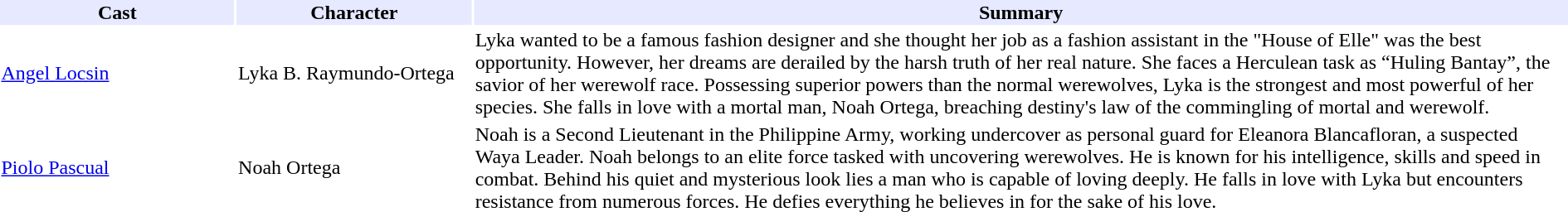<table border="0"  style="margin:auto; width:100%;">
<tr style="background:#e6e9ff; text-align:center;">
<th style="width:15%;">Cast</th>
<th style="width:15%;">Character</th>
<th style="width:15px;">Summary</th>
</tr>
<tr>
<td><a href='#'>Angel Locsin</a></td>
<td>Lyka B. Raymundo-Ortega</td>
<td>Lyka wanted to be a famous fashion designer and she thought her job as a fashion assistant in the "House of Elle" was the best opportunity. However, her dreams are derailed by the harsh truth of her real nature. She faces a Herculean task as “Huling Bantay”, the savior of her werewolf race.  Possessing superior powers than the normal werewolves, Lyka is the strongest and most powerful of her species. She falls in love with a mortal man, Noah Ortega, breaching destiny's law of the commingling of mortal and werewolf.</td>
</tr>
<tr>
<td><a href='#'>Piolo Pascual</a></td>
<td>Noah Ortega</td>
<td>Noah is a Second Lieutenant in the Philippine Army, working undercover as personal guard for Eleanora Blancafloran, a suspected Waya Leader.  Noah belongs to an elite force tasked with uncovering werewolves. He is known for his intelligence, skills and speed in combat. Behind his quiet and mysterious look lies a man who is capable of loving deeply. He falls in love with Lyka but encounters resistance from numerous forces.  He defies everything he believes in for the sake of his love.</td>
</tr>
</table>
